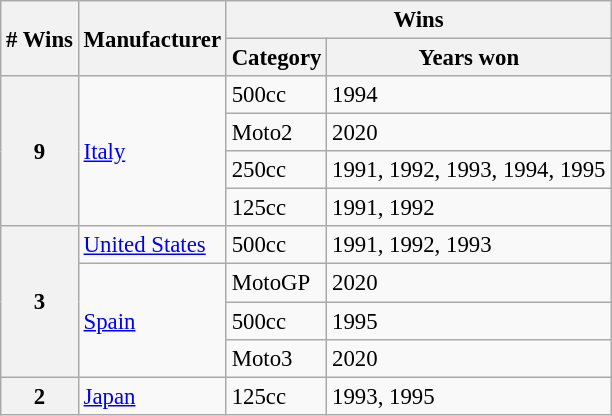<table class="wikitable" style="font-size: 95%;">
<tr>
<th rowspan=2># Wins</th>
<th rowspan=2>Manufacturer</th>
<th colspan=2>Wins</th>
</tr>
<tr>
<th>Category</th>
<th>Years won</th>
</tr>
<tr>
<th rowspan=4>9</th>
<td rowspan=4> <a href='#'>Italy</a></td>
<td>500cc</td>
<td>1994</td>
</tr>
<tr>
<td>Moto2</td>
<td>2020</td>
</tr>
<tr>
<td>250cc</td>
<td>1991, 1992, 1993, 1994, 1995</td>
</tr>
<tr>
<td>125cc</td>
<td>1991, 1992</td>
</tr>
<tr>
<th rowspan=4>3</th>
<td> <a href='#'>United States</a></td>
<td>500cc</td>
<td>1991, 1992, 1993</td>
</tr>
<tr>
<td rowspan=3> <a href='#'>Spain</a></td>
<td>MotoGP</td>
<td>2020</td>
</tr>
<tr>
<td>500cc</td>
<td>1995</td>
</tr>
<tr>
<td>Moto3</td>
<td>2020</td>
</tr>
<tr>
<th>2</th>
<td> <a href='#'>Japan</a></td>
<td>125cc</td>
<td>1993, 1995</td>
</tr>
</table>
